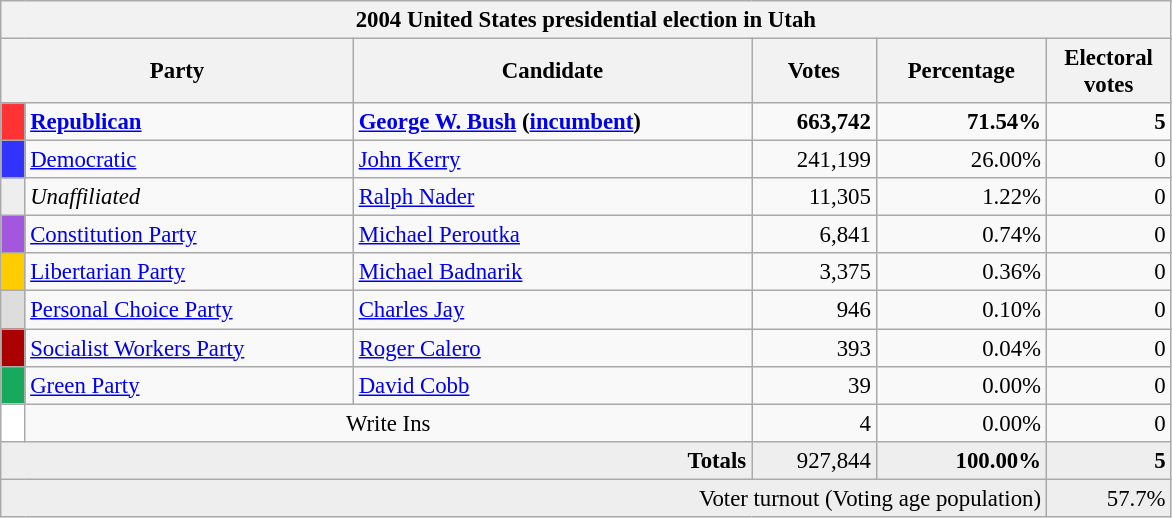<table class="wikitable" style="font-size: 95%;">
<tr>
<th colspan="6">2004 United States presidential election in Utah</th>
</tr>
<tr>
<th colspan="2" style="width: 15em">Party</th>
<th style="width: 17em">Candidate</th>
<th style="width: 5em">Votes</th>
<th style="width: 7em">Percentage</th>
<th style="width: 5em">Electoral votes</th>
</tr>
<tr>
<th style="background-color:#FF3333; width: 3px"></th>
<td style="width: 130px"><strong><a href='#'>Republican</a></strong></td>
<td><strong><a href='#'>George W. Bush</a> (<a href='#'>incumbent</a>)</strong></td>
<td align="right"><strong>663,742</strong></td>
<td align="right"><strong>71.54%</strong></td>
<td align="right"><strong>5</strong></td>
</tr>
<tr>
<th style="background-color:#3333FF; width: 3px"></th>
<td style="width: 130px"><a href='#'>Democratic</a></td>
<td><a href='#'>John Kerry</a></td>
<td align="right">241,199</td>
<td align="right">26.00%</td>
<td align="right">0</td>
</tr>
<tr>
<th style="background-color:#EEEEEE; width: 3px"></th>
<td style="width: 130px"><em>Unaffiliated</em></td>
<td><a href='#'>Ralph Nader</a></td>
<td align="right">11,305</td>
<td align="right">1.22%</td>
<td align="right">0</td>
</tr>
<tr>
<th style="background-color:#A356DE; width: 3px"></th>
<td style="width: 130px"><a href='#'>Constitution Party</a></td>
<td><a href='#'>Michael Peroutka</a></td>
<td align="right">6,841</td>
<td align="right">0.74%</td>
<td align="right">0</td>
</tr>
<tr>
<th style="background-color:#FC0; width: 3px"></th>
<td style="width: 130px"><a href='#'>Libertarian Party</a></td>
<td><a href='#'>Michael Badnarik</a></td>
<td align="right">3,375</td>
<td align="right">0.36%</td>
<td align="right">0</td>
</tr>
<tr>
<th style="background-color:#DDDDDD; width: 3px"></th>
<td style="width: 130px"><a href='#'>Personal Choice Party</a></td>
<td><a href='#'>Charles Jay</a></td>
<td align="right">946</td>
<td align="right">0.10%</td>
<td align="right">0</td>
</tr>
<tr>
<th style="background-color:#AA0000; width: 3px"></th>
<td style="width: 130px"><a href='#'>Socialist Workers Party</a></td>
<td><a href='#'>Roger Calero</a></td>
<td align="right">393</td>
<td align="right">0.04%</td>
<td align="right">0</td>
</tr>
<tr>
<th style="background-color:#17AA5C; width: 3px"></th>
<td style="width: 130px"><a href='#'>Green Party</a></td>
<td><a href='#'>David Cobb</a></td>
<td align="right">39</td>
<td align="right">0.00%</td>
<td align="right">0</td>
</tr>
<tr>
<th style="background-color:#FFFFFF; width: 3px"></th>
<td colspan="2" align="center">Write Ins</td>
<td align="right">4</td>
<td align="right">0.00%</td>
<td align="right">0</td>
</tr>
<tr bgcolor="#EEEEEE">
<td colspan="3" align="right"><strong>Totals</strong></td>
<td align="right">927,844</td>
<td align="right"><strong>100.00%</strong></td>
<td align="right"><strong>5</strong></td>
</tr>
<tr bgcolor="#EEEEEE">
<td colspan="5" align="right">Voter turnout (Voting age population)</td>
<td colspan="1" align="right">57.7%</td>
</tr>
</table>
